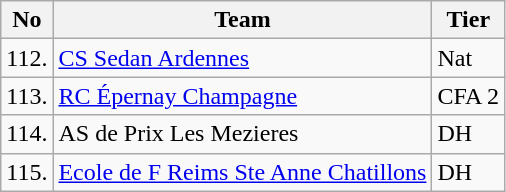<table class="wikitable" style="text-align: left">
<tr>
<th>No</th>
<th>Team</th>
<th>Tier</th>
</tr>
<tr>
<td>112.</td>
<td><a href='#'>CS Sedan Ardennes</a></td>
<td>Nat</td>
</tr>
<tr>
<td>113.</td>
<td><a href='#'>RC Épernay Champagne</a></td>
<td>CFA 2</td>
</tr>
<tr>
<td>114.</td>
<td>AS de Prix Les Mezieres</td>
<td>DH</td>
</tr>
<tr>
<td>115.</td>
<td><a href='#'>Ecole de F Reims Ste Anne Chatillons</a></td>
<td>DH</td>
</tr>
</table>
